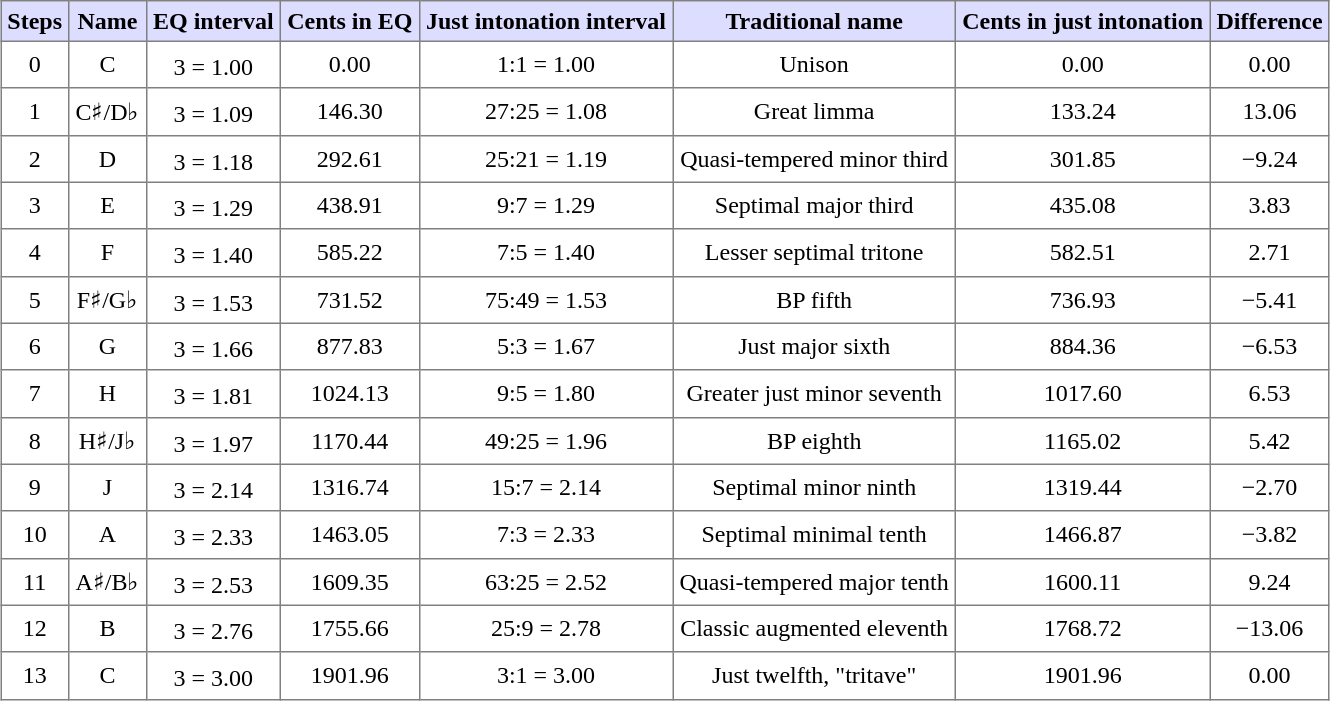<table frame="box" rules="all" cellpadding="4" style="text-align:center" align=center>
<tr bgcolor=#DDDDFF>
<th>Steps</th>
<th>Name</th>
<th>EQ interval</th>
<th>Cents in EQ</th>
<th>Just intonation interval</th>
<th>Traditional name</th>
<th>Cents in just intonation</th>
<th>Difference</th>
</tr>
<tr>
<td>0</td>
<td>C</td>
<td>3<sup></sup> = 1.00</td>
<td>0.00</td>
<td>1:1 = 1.00</td>
<td>Unison</td>
<td>0.00</td>
<td>0.00</td>
</tr>
<tr>
<td>1</td>
<td>C♯/D♭</td>
<td>3<sup></sup> = 1.09</td>
<td>146.30</td>
<td>27:25 = 1.08</td>
<td>Great limma</td>
<td>133.24</td>
<td>13.06</td>
</tr>
<tr>
<td>2</td>
<td>D</td>
<td>3<sup></sup> = 1.18</td>
<td>292.61</td>
<td>25:21 = 1.19</td>
<td>Quasi-tempered minor third</td>
<td>301.85</td>
<td>−9.24</td>
</tr>
<tr>
<td>3</td>
<td>E</td>
<td>3<sup></sup> = 1.29</td>
<td>438.91</td>
<td>9:7 = 1.29</td>
<td>Septimal major third</td>
<td>435.08</td>
<td>3.83</td>
</tr>
<tr>
<td>4</td>
<td>F</td>
<td>3<sup></sup> = 1.40</td>
<td>585.22</td>
<td>7:5 = 1.40</td>
<td>Lesser septimal tritone</td>
<td>582.51</td>
<td>2.71</td>
</tr>
<tr>
<td>5</td>
<td>F♯/G♭</td>
<td>3<sup></sup> = 1.53</td>
<td>731.52</td>
<td>75:49 = 1.53</td>
<td>BP fifth</td>
<td>736.93</td>
<td>−5.41</td>
</tr>
<tr>
<td>6</td>
<td>G</td>
<td>3<sup></sup> = 1.66</td>
<td>877.83</td>
<td>5:3 = 1.67</td>
<td>Just major sixth</td>
<td>884.36</td>
<td>−6.53</td>
</tr>
<tr>
<td>7</td>
<td>H</td>
<td>3<sup></sup> = 1.81</td>
<td>1024.13</td>
<td>9:5 = 1.80</td>
<td>Greater just minor seventh</td>
<td>1017.60</td>
<td>6.53</td>
</tr>
<tr>
<td>8</td>
<td>H♯/J♭</td>
<td>3<sup></sup> = 1.97</td>
<td>1170.44</td>
<td>49:25 = 1.96</td>
<td>BP eighth</td>
<td>1165.02</td>
<td>5.42</td>
</tr>
<tr>
<td>9</td>
<td>J</td>
<td>3<sup></sup> = 2.14</td>
<td>1316.74</td>
<td>15:7 = 2.14</td>
<td>Septimal minor ninth</td>
<td>1319.44</td>
<td>−2.70</td>
</tr>
<tr>
<td>10</td>
<td>A</td>
<td>3<sup></sup> = 2.33</td>
<td>1463.05</td>
<td>7:3 = 2.33</td>
<td>Septimal minimal tenth</td>
<td>1466.87</td>
<td>−3.82</td>
</tr>
<tr>
<td>11</td>
<td>A♯/B♭</td>
<td>3<sup></sup> = 2.53</td>
<td>1609.35</td>
<td>63:25 = 2.52</td>
<td>Quasi-tempered major tenth</td>
<td>1600.11</td>
<td>9.24</td>
</tr>
<tr>
<td>12</td>
<td>B</td>
<td>3<sup></sup> = 2.76</td>
<td>1755.66</td>
<td>25:9 = 2.78</td>
<td>Classic augmented eleventh</td>
<td>1768.72</td>
<td>−13.06</td>
</tr>
<tr>
<td>13</td>
<td>C</td>
<td>3<sup></sup> = 3.00</td>
<td>1901.96</td>
<td>3:1 = 3.00</td>
<td>Just twelfth, "tritave"</td>
<td>1901.96</td>
<td>0.00</td>
</tr>
</table>
